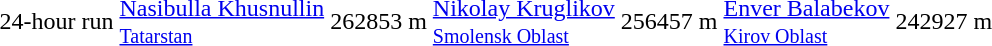<table>
<tr>
<td>24-hour run</td>
<td><a href='#'>Nasibulla Khusnullin</a><br><small><a href='#'>Tatarstan</a></small></td>
<td>262853 m</td>
<td><a href='#'>Nikolay Kruglikov</a><br><small><a href='#'>Smolensk Oblast</a></small></td>
<td>256457 m</td>
<td><a href='#'>Enver Balabekov</a><br><small><a href='#'>Kirov Oblast</a></small></td>
<td>242927 m</td>
</tr>
</table>
